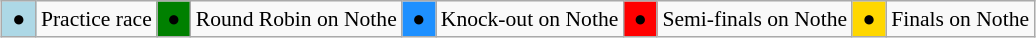<table class="wikitable" style="margin:0.5em auto; font-size:90%;position:relative;">
<tr>
<td bgcolor=LightBlue align=center> ● </td>
<td>Practice race</td>
<td bgcolor=Green align=center> ● </td>
<td>Round Robin on Nothe</td>
<td bgcolor=DodgerBlue align=center> ● </td>
<td>Knock-out on Nothe</td>
<td bgcolor=Red align=center> ● </td>
<td>Semi-finals on Nothe</td>
<td bgcolor=Gold align=center> ● </td>
<td>Finals on Nothe</td>
</tr>
</table>
